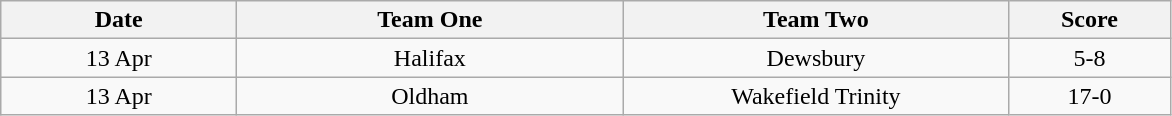<table class="wikitable" style="text-align: center">
<tr>
<th width=150>Date</th>
<th width=250>Team One</th>
<th width=250>Team Two</th>
<th width=100>Score</th>
</tr>
<tr>
<td>13 Apr</td>
<td>Halifax</td>
<td>Dewsbury</td>
<td>5-8</td>
</tr>
<tr>
<td>13 Apr</td>
<td>Oldham</td>
<td>Wakefield Trinity</td>
<td>17-0</td>
</tr>
</table>
